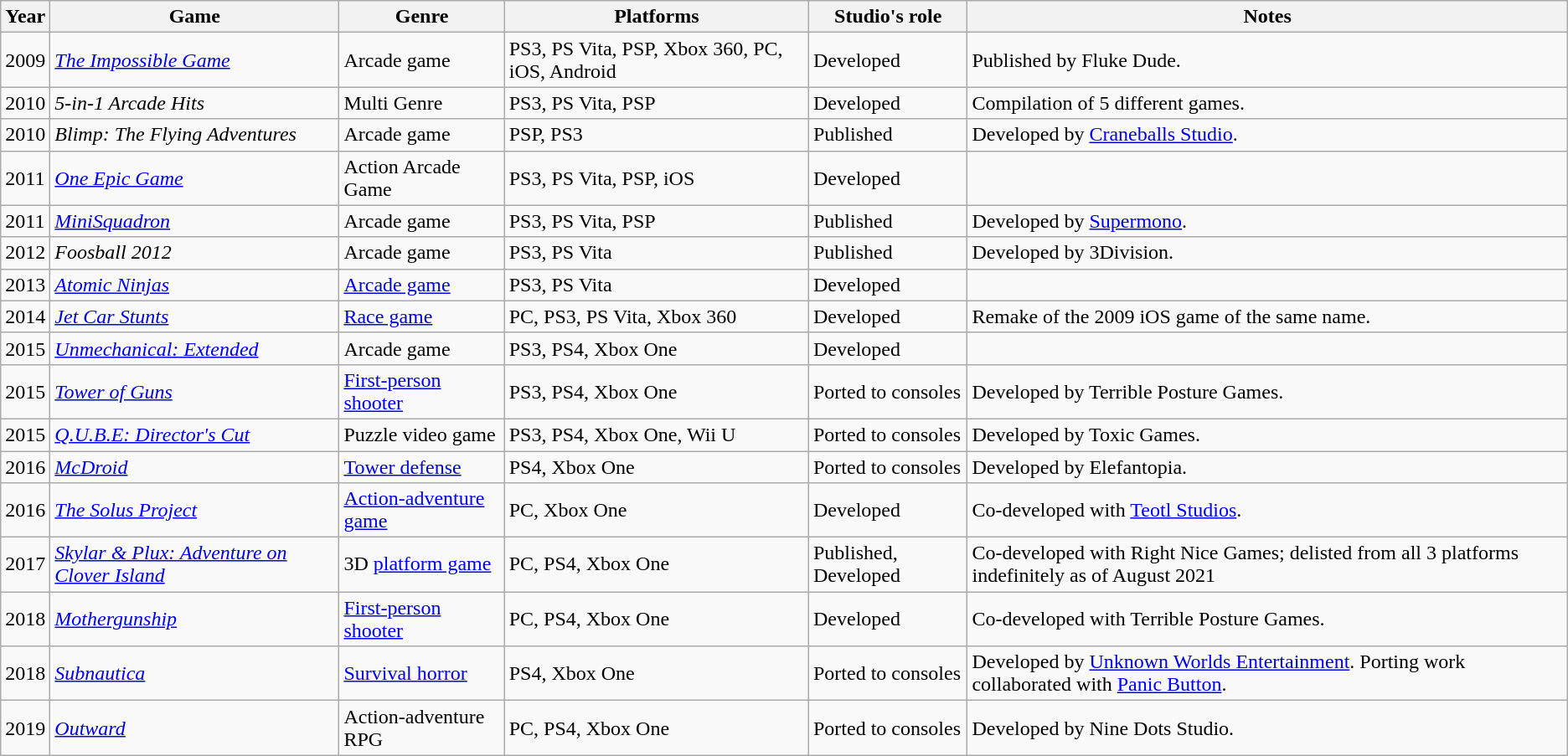<table class="wikitable">
<tr>
<th>Year</th>
<th>Game</th>
<th>Genre</th>
<th>Platforms</th>
<th>Studio's role</th>
<th>Notes</th>
</tr>
<tr>
<td>2009</td>
<td><em><a href='#'>The Impossible Game</a></em></td>
<td>Arcade game</td>
<td>PS3, PS Vita, PSP, Xbox 360, PC, iOS, Android</td>
<td>Developed</td>
<td>Published by Fluke Dude.</td>
</tr>
<tr>
<td>2010</td>
<td><em>5-in-1 Arcade Hits</em></td>
<td>Multi Genre</td>
<td>PS3, PS Vita, PSP</td>
<td>Developed</td>
<td>Compilation of 5 different games.</td>
</tr>
<tr>
<td>2010</td>
<td><em>Blimp: The Flying Adventures</em></td>
<td>Arcade game</td>
<td>PSP, PS3</td>
<td>Published</td>
<td>Developed by <a href='#'>Craneballs Studio</a>.</td>
</tr>
<tr>
<td>2011</td>
<td><em><a href='#'>One Epic Game</a></em></td>
<td>Action Arcade Game</td>
<td>PS3, PS Vita, PSP, iOS</td>
<td>Developed</td>
<td></td>
</tr>
<tr>
<td>2011</td>
<td><em><a href='#'>MiniSquadron</a></em></td>
<td>Arcade game</td>
<td>PS3, PS Vita, PSP</td>
<td>Published</td>
<td>Developed by <a href='#'>Supermono</a>.</td>
</tr>
<tr>
<td>2012</td>
<td><em>Foosball 2012</em></td>
<td>Arcade game</td>
<td>PS3, PS Vita</td>
<td>Published</td>
<td>Developed by 3Division.</td>
</tr>
<tr>
<td>2013</td>
<td><em><a href='#'>Atomic Ninjas</a></em></td>
<td><a href='#'>Arcade game</a></td>
<td>PS3, PS Vita</td>
<td>Developed</td>
<td></td>
</tr>
<tr>
<td>2014</td>
<td><em><a href='#'>Jet Car Stunts</a></em></td>
<td><a href='#'>Race game</a></td>
<td>PC, PS3, PS Vita, Xbox 360</td>
<td>Developed</td>
<td>Remake of the 2009 iOS game of the same name.</td>
</tr>
<tr>
<td>2015</td>
<td><em><a href='#'>Unmechanical: Extended</a></em></td>
<td>Arcade game</td>
<td>PS3, PS4, Xbox One</td>
<td>Developed</td>
<td></td>
</tr>
<tr>
<td>2015</td>
<td><em><a href='#'>Tower of Guns</a></em></td>
<td><a href='#'>First-person shooter</a></td>
<td>PS3, PS4, Xbox One</td>
<td>Ported to consoles</td>
<td>Developed by Terrible Posture Games.</td>
</tr>
<tr>
<td>2015</td>
<td><em><a href='#'>Q.U.B.E: Director's Cut</a></em></td>
<td>Puzzle video game</td>
<td>PS3, PS4, Xbox One, Wii U</td>
<td>Ported to consoles</td>
<td>Developed by Toxic Games.</td>
</tr>
<tr>
<td>2016</td>
<td><em><a href='#'>McDroid</a></em></td>
<td><a href='#'>Tower defense</a></td>
<td>PS4, Xbox One</td>
<td>Ported to consoles</td>
<td>Developed by Elefantopia.</td>
</tr>
<tr>
<td>2016</td>
<td><em><a href='#'>The Solus Project</a></em></td>
<td><a href='#'>Action-adventure game</a></td>
<td>PC, Xbox One</td>
<td>Developed</td>
<td>Co-developed with <a href='#'>Teotl Studios</a>.</td>
</tr>
<tr>
<td>2017</td>
<td><em><a href='#'>Skylar & Plux: Adventure on Clover Island</a></em></td>
<td>3D <a href='#'>platform game</a></td>
<td>PC, PS4, Xbox One</td>
<td>Published, Developed</td>
<td>Co-developed with Right Nice Games; delisted from all 3 platforms indefinitely as of August 2021</td>
</tr>
<tr>
<td>2018</td>
<td><em><a href='#'>Mothergunship</a></em></td>
<td><a href='#'>First-person shooter</a></td>
<td>PC, PS4, Xbox One</td>
<td>Developed</td>
<td>Co-developed with Terrible Posture Games.</td>
</tr>
<tr>
<td>2018</td>
<td><em><a href='#'>Subnautica</a></em></td>
<td><a href='#'>Survival horror</a></td>
<td>PS4, Xbox One</td>
<td>Ported to consoles</td>
<td>Developed by <a href='#'>Unknown Worlds Entertainment</a>. Porting work collaborated with <a href='#'>Panic Button</a>.</td>
</tr>
<tr>
<td>2019</td>
<td><em><a href='#'>Outward</a></em></td>
<td>Action-adventure RPG</td>
<td>PC, PS4, Xbox One</td>
<td>Ported to consoles</td>
<td>Developed by Nine Dots Studio.</td>
</tr>
</table>
